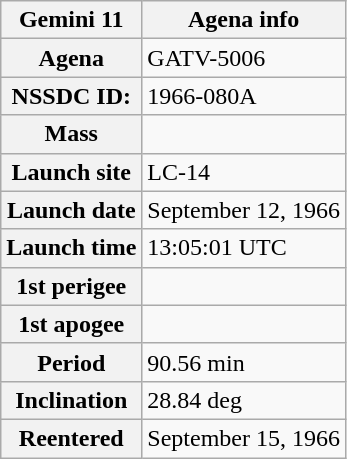<table class="wikitable plainrowheaders">
<tr>
<th scope="col">Gemini 11</th>
<th scope="col">Agena info</th>
</tr>
<tr>
<th scope="row">Agena</th>
<td>GATV-5006</td>
</tr>
<tr>
<th scope="row">NSSDC ID:</th>
<td>1966-080A</td>
</tr>
<tr>
<th scope="row">Mass</th>
<td></td>
</tr>
<tr>
<th scope="row">Launch site</th>
<td>LC-14</td>
</tr>
<tr>
<th scope="row">Launch date</th>
<td>September 12, 1966</td>
</tr>
<tr>
<th scope="row">Launch time</th>
<td>13:05:01 UTC</td>
</tr>
<tr>
<th scope="row">1st perigee</th>
<td></td>
</tr>
<tr>
<th scope="row">1st apogee</th>
<td></td>
</tr>
<tr>
<th scope="row">Period</th>
<td>90.56 min</td>
</tr>
<tr>
<th scope="row">Inclination</th>
<td>28.84 deg</td>
</tr>
<tr>
<th scope="row">Reentered</th>
<td>September 15, 1966</td>
</tr>
</table>
